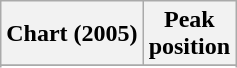<table class="wikitable sortable">
<tr>
<th align="left">Chart (2005)</th>
<th align="center">Peak<br>position</th>
</tr>
<tr>
</tr>
<tr>
</tr>
<tr>
</tr>
</table>
